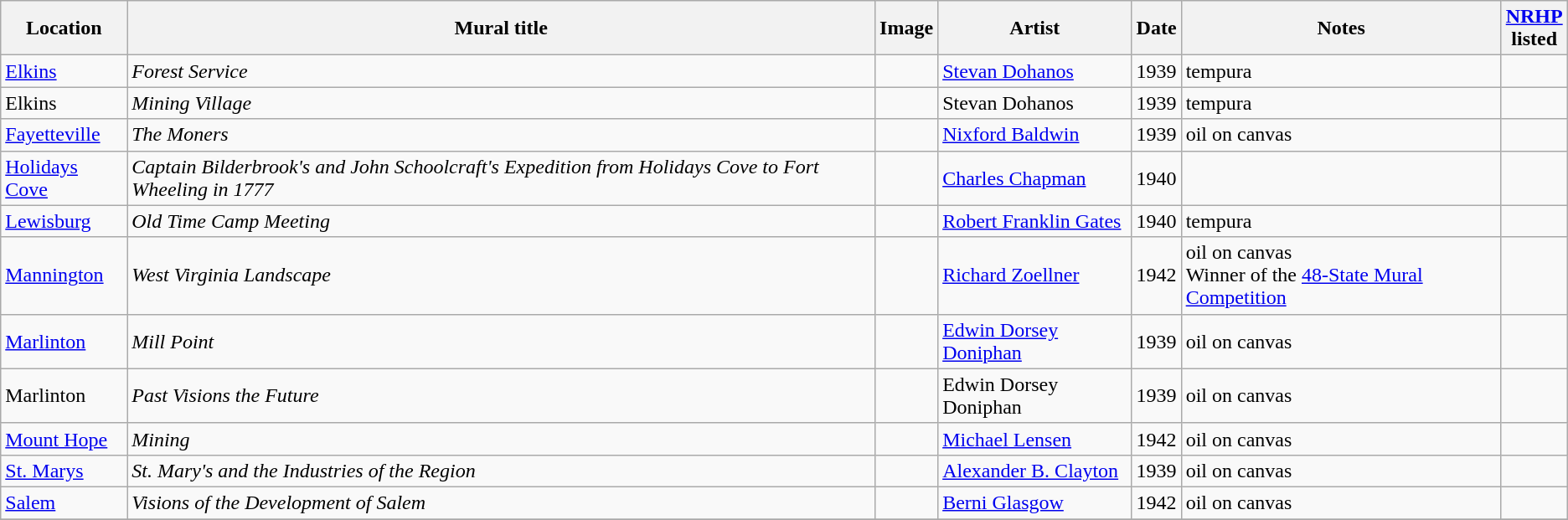<table class="wikitable sortable">
<tr>
<th>Location</th>
<th>Mural title</th>
<th>Image</th>
<th>Artist</th>
<th>Date</th>
<th>Notes</th>
<th><a href='#'>NRHP</a><br>listed</th>
</tr>
<tr>
<td><a href='#'>Elkins</a></td>
<td><em>Forest Service</em></td>
<td></td>
<td><a href='#'>Stevan Dohanos</a></td>
<td>1939</td>
<td>tempura</td>
<td></td>
</tr>
<tr>
<td>Elkins</td>
<td><em>Mining Village</em></td>
<td></td>
<td>Stevan Dohanos</td>
<td>1939</td>
<td>tempura</td>
<td></td>
</tr>
<tr>
<td><a href='#'>Fayetteville</a></td>
<td><em>The Moners</em></td>
<td></td>
<td><a href='#'>Nixford Baldwin</a></td>
<td>1939</td>
<td>oil on canvas</td>
<td></td>
</tr>
<tr>
<td><a href='#'>Holidays Cove</a></td>
<td><em>Captain Bilderbrook's and John Schoolcraft's Expedition from Holidays Cove to Fort Wheeling in 1777</em></td>
<td></td>
<td><a href='#'>Charles Chapman</a></td>
<td>1940</td>
<td></td>
<td></td>
</tr>
<tr>
<td><a href='#'>Lewisburg</a></td>
<td><em>Old Time Camp Meeting</em></td>
<td></td>
<td><a href='#'>Robert Franklin Gates</a></td>
<td>1940</td>
<td>tempura</td>
<td></td>
</tr>
<tr>
<td><a href='#'>Mannington</a></td>
<td><em>West Virginia Landscape</em></td>
<td></td>
<td><a href='#'>Richard Zoellner</a></td>
<td>1942</td>
<td>oil on canvas<br>Winner of the <a href='#'>48-State Mural Competition</a></td>
<td></td>
</tr>
<tr>
<td><a href='#'>Marlinton</a></td>
<td><em>Mill Point</em></td>
<td></td>
<td><a href='#'>Edwin Dorsey Doniphan</a></td>
<td>1939</td>
<td>oil on canvas</td>
<td></td>
</tr>
<tr>
<td>Marlinton</td>
<td><em>Past Visions the Future</em></td>
<td></td>
<td>Edwin Dorsey Doniphan</td>
<td>1939</td>
<td>oil on canvas</td>
<td></td>
</tr>
<tr>
<td><a href='#'>Mount Hope</a></td>
<td><em>Mining</em></td>
<td></td>
<td><a href='#'>Michael Lensen</a></td>
<td>1942</td>
<td>oil on canvas</td>
<td></td>
</tr>
<tr>
<td><a href='#'>St. Marys</a></td>
<td><em>St. Mary's and the Industries of the Region</em></td>
<td></td>
<td><a href='#'>Alexander B. Clayton</a></td>
<td>1939</td>
<td>oil on canvas</td>
<td></td>
</tr>
<tr>
<td><a href='#'>Salem</a></td>
<td><em>Visions of the Development of Salem</em></td>
<td></td>
<td><a href='#'>Berni Glasgow</a></td>
<td>1942</td>
<td>oil on canvas</td>
<td></td>
</tr>
<tr>
</tr>
</table>
